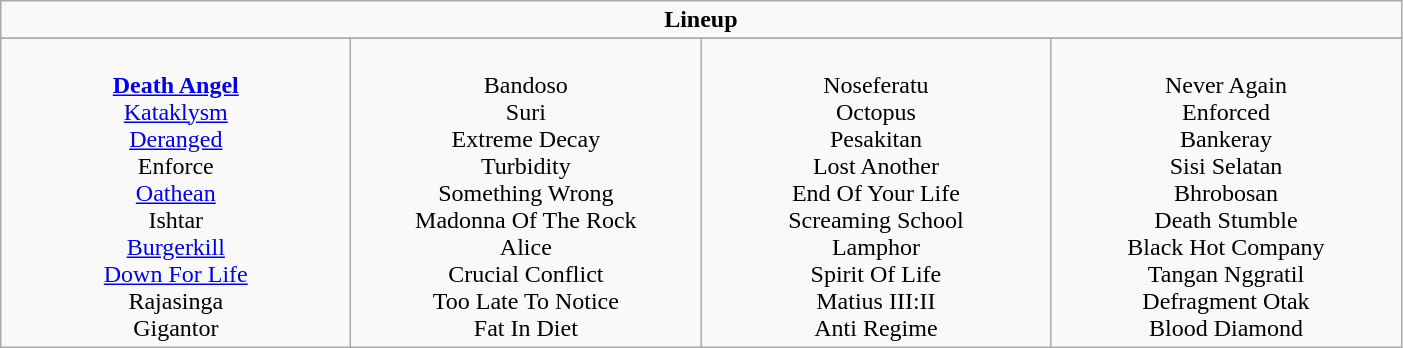<table class="wikitable">
<tr>
<td colspan="4" align="center"><strong>Lineup</strong></td>
</tr>
<tr>
</tr>
<tr>
<td valign="top" align="center" width=226><br><strong><a href='#'>Death Angel</a></strong><br>
<a href='#'>Kataklysm</a><br>
<a href='#'>Deranged</a><br>
Enforce<br>
<a href='#'>Oathean</a><br>
Ishtar<br>
<a href='#'>Burgerkill</a><br>
<a href='#'>Down For Life</a><br>
Rajasinga<br>
Gigantor<br></td>
<td valign="top" align="center" width=226><br>Bandoso<br>
Suri<br>
Extreme Decay<br>
Turbidity<br>
Something Wrong<br>
Madonna Of The Rock<br>
Alice<br>
Crucial Conflict<br>
Too Late To Notice<br>
Fat In Diet<br></td>
<td valign="top" align="center" width=226><br>Noseferatu<br>
Octopus<br>
Pesakitan<br>
Lost Another<br>
End Of Your Life<br>
Screaming School<br>
Lamphor<br>
Spirit Of Life<br>
Matius III:II<br>
Anti Regime<br></td>
<td valign="top" align="center" width=226><br>Never Again<br>
Enforced<br>
Bankeray<br>
Sisi Selatan<br>
Bhrobosan<br>
Death Stumble<br>
Black Hot Company<br>
Tangan Nggratil<br>
Defragment Otak<br>
Blood Diamond<br></td>
</tr>
</table>
